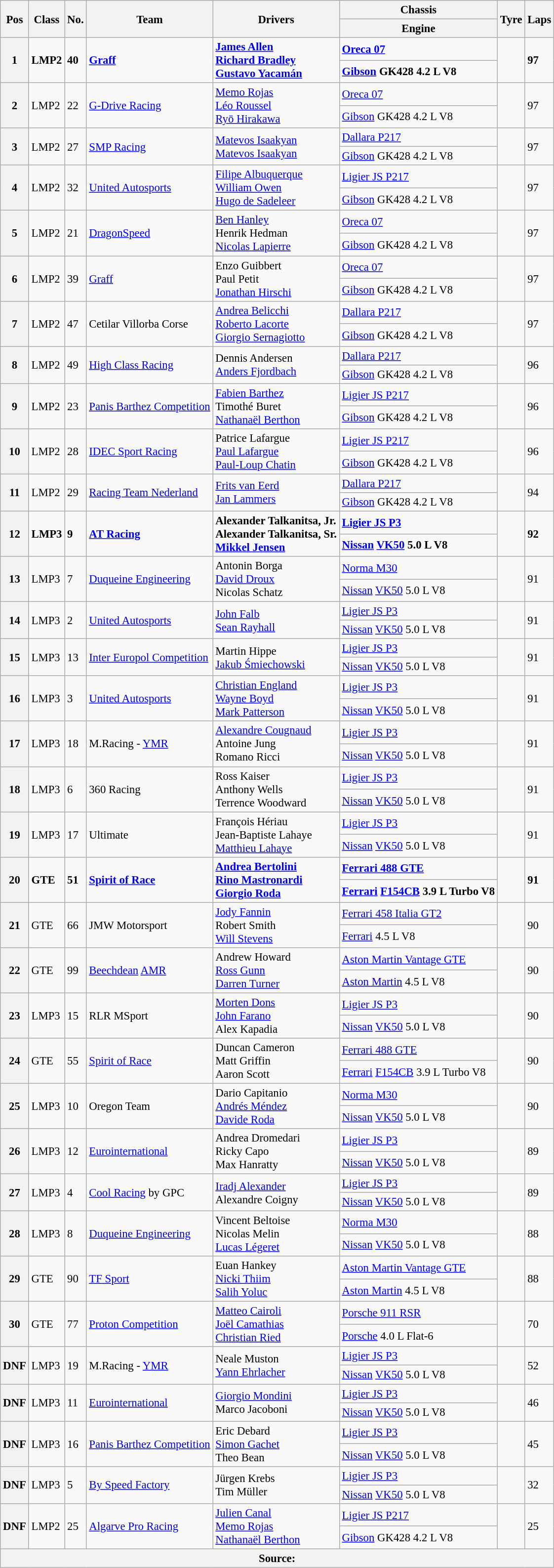<table class="wikitable" style="font-size: 95%;">
<tr>
<th rowspan=2>Pos</th>
<th rowspan=2>Class</th>
<th rowspan=2>No.</th>
<th rowspan=2>Team</th>
<th rowspan=2>Drivers</th>
<th>Chassis</th>
<th rowspan=2>Tyre</th>
<th rowspan=2>Laps</th>
</tr>
<tr>
<th>Engine</th>
</tr>
<tr>
<th rowspan=2>1</th>
<td rowspan=2><strong>LMP2</strong></td>
<td rowspan=2><strong>40</strong></td>
<td rowspan=2><strong> <a href='#'>Graff</a></strong></td>
<td rowspan=2><strong> <a href='#'>James Allen</a><br> <a href='#'>Richard Bradley</a><br> <a href='#'>Gustavo Yacamán</a></strong></td>
<td><strong><a href='#'>Oreca 07</a></strong></td>
<td rowspan=2></td>
<td rowspan=2><strong>97</strong></td>
</tr>
<tr>
<td><strong><a href='#'>Gibson</a> GK428 4.2 L V8</strong></td>
</tr>
<tr>
<th rowspan=2>2</th>
<td rowspan=2>LMP2</td>
<td rowspan=2>22</td>
<td rowspan=2> <a href='#'>G-Drive Racing</a></td>
<td rowspan=2> <a href='#'>Memo Rojas</a><br> <a href='#'>Léo Roussel</a><br> <a href='#'>Ryō Hirakawa</a></td>
<td><a href='#'>Oreca 07</a></td>
<td rowspan=2></td>
<td rowspan=2>97</td>
</tr>
<tr>
<td><a href='#'>Gibson</a> GK428 4.2 L V8</td>
</tr>
<tr>
<th rowspan=2>3</th>
<td rowspan=2>LMP2</td>
<td rowspan=2>27</td>
<td rowspan=2> <a href='#'>SMP Racing</a></td>
<td rowspan=2> <a href='#'>Matevos Isaakyan</a><br> <a href='#'>Matevos Isaakyan</a></td>
<td><a href='#'>Dallara P217</a></td>
<td rowspan=2></td>
<td rowspan=2>97</td>
</tr>
<tr>
<td><a href='#'>Gibson</a> GK428 4.2 L V8</td>
</tr>
<tr>
<th rowspan=2>4</th>
<td rowspan=2>LMP2</td>
<td rowspan=2>32</td>
<td rowspan=2> <a href='#'>United Autosports</a></td>
<td rowspan=2> <a href='#'>Filipe Albuquerque</a><br> <a href='#'>William Owen</a><br> <a href='#'>Hugo de Sadeleer</a></td>
<td><a href='#'>Ligier JS P217</a></td>
<td rowspan=2></td>
<td rowspan=2>97</td>
</tr>
<tr>
<td><a href='#'>Gibson</a> GK428 4.2 L V8</td>
</tr>
<tr>
<th rowspan=2>5</th>
<td rowspan=2>LMP2</td>
<td rowspan=2>21</td>
<td rowspan=2> <a href='#'>DragonSpeed</a></td>
<td rowspan=2> <a href='#'>Ben Hanley</a><br> Henrik Hedman<br> <a href='#'>Nicolas Lapierre</a></td>
<td><a href='#'>Oreca 07</a></td>
<td rowspan=2></td>
<td rowspan=2>97</td>
</tr>
<tr>
<td><a href='#'>Gibson</a> GK428 4.2 L V8</td>
</tr>
<tr>
<th rowspan=2>6</th>
<td rowspan=2>LMP2</td>
<td rowspan=2>39</td>
<td rowspan=2> <a href='#'>Graff</a></td>
<td rowspan=2> Enzo Guibbert<br> Paul Petit<br> <a href='#'>Jonathan Hirschi</a></td>
<td><a href='#'>Oreca 07</a></td>
<td rowspan=2></td>
<td rowspan=2>97</td>
</tr>
<tr>
<td><a href='#'>Gibson</a> GK428 4.2 L V8</td>
</tr>
<tr>
<th rowspan=2>7</th>
<td rowspan=2>LMP2</td>
<td rowspan=2>47</td>
<td rowspan=2> Cetilar Villorba Corse</td>
<td rowspan=2> <a href='#'>Andrea Belicchi</a><br> <a href='#'>Roberto Lacorte</a><br> <a href='#'>Giorgio Sernagiotto</a></td>
<td><a href='#'>Dallara P217</a></td>
<td rowspan=2></td>
<td rowspan=2>97</td>
</tr>
<tr>
<td><a href='#'>Gibson</a> GK428 4.2 L V8</td>
</tr>
<tr>
<th rowspan=2>8</th>
<td rowspan=2>LMP2</td>
<td rowspan=2>49</td>
<td rowspan=2> <a href='#'>High Class Racing</a></td>
<td rowspan=2> Dennis Andersen<br> <a href='#'>Anders Fjordbach</a></td>
<td><a href='#'>Dallara P217</a></td>
<td rowspan=2></td>
<td rowspan=2>96</td>
</tr>
<tr>
<td><a href='#'>Gibson</a> GK428 4.2 L V8</td>
</tr>
<tr>
<th rowspan=2>9</th>
<td rowspan=2>LMP2</td>
<td rowspan=2>23</td>
<td rowspan=2> <a href='#'>Panis Barthez Competition</a></td>
<td rowspan=2> <a href='#'>Fabien Barthez</a><br> Timothé Buret<br> <a href='#'>Nathanaël Berthon</a></td>
<td><a href='#'>Ligier JS P217</a></td>
<td rowspan=2></td>
<td rowspan=2>96</td>
</tr>
<tr>
<td><a href='#'>Gibson</a> GK428 4.2 L V8</td>
</tr>
<tr>
<th rowspan=2>10</th>
<td rowspan=2>LMP2</td>
<td rowspan=2>28</td>
<td rowspan=2> <a href='#'>IDEC Sport Racing</a></td>
<td rowspan=2> Patrice Lafargue<br> <a href='#'>Paul Lafargue</a><br> <a href='#'>Paul-Loup Chatin</a></td>
<td><a href='#'>Ligier JS P217</a></td>
<td rowspan=2></td>
<td rowspan=2>96</td>
</tr>
<tr>
<td><a href='#'>Gibson</a> GK428 4.2 L V8</td>
</tr>
<tr>
<th rowspan=2>11</th>
<td rowspan=2>LMP2</td>
<td rowspan=2>29</td>
<td rowspan=2> <a href='#'>Racing Team Nederland</a></td>
<td rowspan=2> <a href='#'>Frits van Eerd</a><br> <a href='#'>Jan Lammers</a></td>
<td><a href='#'>Dallara P217</a></td>
<td rowspan=2></td>
<td rowspan=2>94</td>
</tr>
<tr>
<td><a href='#'>Gibson</a> GK428 4.2 L V8</td>
</tr>
<tr>
<th rowspan=2>12</th>
<td rowspan=2><strong>LMP3</strong></td>
<td rowspan=2><strong>9</strong></td>
<td rowspan=2><strong> <a href='#'>AT Racing</a></strong></td>
<td rowspan=2><strong> Alexander Talkanitsa, Jr.<br> Alexander Talkanitsa, Sr.<br> <a href='#'>Mikkel Jensen</a></strong></td>
<td><strong><a href='#'>Ligier JS P3</a></strong></td>
<td rowspan=2></td>
<td rowspan=2><strong>92</strong></td>
</tr>
<tr>
<td><strong><a href='#'>Nissan</a> <a href='#'>VK50</a> 5.0 L V8</strong></td>
</tr>
<tr>
<th rowspan=2>13</th>
<td rowspan=2>LMP3</td>
<td rowspan=2>7</td>
<td rowspan=2> <a href='#'>Duqueine Engineering</a></td>
<td rowspan=2> Antonin Borga<br> <a href='#'>David Droux</a><br> Nicolas Schatz</td>
<td><a href='#'>Norma M30</a></td>
<td rowspan=2></td>
<td rowspan=2>91</td>
</tr>
<tr>
<td><a href='#'>Nissan</a> <a href='#'>VK50</a> 5.0 L V8</td>
</tr>
<tr>
<th rowspan=2>14</th>
<td rowspan=2>LMP3</td>
<td rowspan=2>2</td>
<td rowspan=2> <a href='#'>United Autosports</a></td>
<td rowspan=2> <a href='#'>John Falb</a><br> <a href='#'>Sean Rayhall</a></td>
<td><a href='#'>Ligier JS P3</a></td>
<td rowspan=2></td>
<td rowspan=2>91</td>
</tr>
<tr>
<td><a href='#'>Nissan</a> <a href='#'>VK50</a> 5.0 L V8</td>
</tr>
<tr>
<th rowspan=2>15</th>
<td rowspan=2>LMP3</td>
<td rowspan=2>13</td>
<td rowspan=2> <a href='#'>Inter Europol Competition</a></td>
<td rowspan=2> Martin Hippe<br> <a href='#'>Jakub Śmiechowski</a></td>
<td><a href='#'>Ligier JS P3</a></td>
<td rowspan=2></td>
<td rowspan=2>91</td>
</tr>
<tr>
<td><a href='#'>Nissan</a> <a href='#'>VK50</a> 5.0 L V8</td>
</tr>
<tr>
<th rowspan=2>16</th>
<td rowspan=2>LMP3</td>
<td rowspan=2>3</td>
<td rowspan=2> <a href='#'>United Autosports</a></td>
<td rowspan=2> <a href='#'>Christian England</a><br> <a href='#'>Wayne Boyd</a><br> <a href='#'>Mark Patterson</a></td>
<td><a href='#'>Ligier JS P3</a></td>
<td rowspan=2></td>
<td rowspan=2>91</td>
</tr>
<tr>
<td><a href='#'>Nissan</a> <a href='#'>VK50</a> 5.0 L V8</td>
</tr>
<tr>
<th rowspan=2>17</th>
<td rowspan=2>LMP3</td>
<td rowspan=2>18</td>
<td rowspan=2> M.Racing - <a href='#'>YMR</a></td>
<td rowspan=2> <a href='#'>Alexandre Cougnaud</a><br> Antoine Jung<br> Romano Ricci</td>
<td><a href='#'>Ligier JS P3</a></td>
<td rowspan=2></td>
<td rowspan=2>91</td>
</tr>
<tr>
<td><a href='#'>Nissan</a> <a href='#'>VK50</a> 5.0 L V8</td>
</tr>
<tr>
<th rowspan=2>18</th>
<td rowspan=2>LMP3</td>
<td rowspan=2>6</td>
<td rowspan=2> 360 Racing</td>
<td rowspan=2> Ross Kaiser<br> Anthony Wells<br> Terrence Woodward</td>
<td><a href='#'>Ligier JS P3</a></td>
<td rowspan=2></td>
<td rowspan=2>91</td>
</tr>
<tr>
<td><a href='#'>Nissan</a> <a href='#'>VK50</a> 5.0 L V8</td>
</tr>
<tr>
<th rowspan=2>19</th>
<td rowspan=2>LMP3</td>
<td rowspan=2>17</td>
<td rowspan=2> Ultimate</td>
<td rowspan=2> François Hériau<br> Jean-Baptiste Lahaye<br> <a href='#'>Matthieu Lahaye</a></td>
<td><a href='#'>Ligier JS P3</a></td>
<td rowspan=2></td>
<td rowspan=2>91</td>
</tr>
<tr>
<td><a href='#'>Nissan</a> <a href='#'>VK50</a> 5.0 L V8</td>
</tr>
<tr>
<th rowspan=2>20</th>
<td rowspan=2><strong>GTE</strong></td>
<td rowspan=2><strong>51</strong></td>
<td rowspan=2><strong> <a href='#'>Spirit of Race</a></strong></td>
<td rowspan=2><strong> <a href='#'>Andrea Bertolini</a><br> <a href='#'>Rino Mastronardi</a><br> <a href='#'>Giorgio Roda</a></strong></td>
<td><strong><a href='#'>Ferrari 488 GTE</a></strong></td>
<td rowspan=2></td>
<td rowspan=2><strong>91</strong></td>
</tr>
<tr>
<td><strong><a href='#'>Ferrari</a> <a href='#'>F154CB</a> 3.9 L Turbo V8</strong></td>
</tr>
<tr>
<th rowspan=2>21</th>
<td rowspan=2>GTE</td>
<td rowspan=2>66</td>
<td rowspan=2> JMW Motorsport</td>
<td rowspan=2> <a href='#'>Jody Fannin</a><br> Robert Smith<br> <a href='#'>Will Stevens</a></td>
<td><a href='#'>Ferrari 458 Italia GT2</a></td>
<td rowspan=2></td>
<td rowspan=2>90</td>
</tr>
<tr>
<td><a href='#'>Ferrari</a> 4.5 L V8</td>
</tr>
<tr>
<th rowspan=2>22</th>
<td rowspan=2>GTE</td>
<td rowspan=2>99</td>
<td rowspan=2> <a href='#'>Beechdean</a> <a href='#'>AMR</a></td>
<td rowspan=2> Andrew Howard<br> <a href='#'>Ross Gunn</a><br> <a href='#'>Darren Turner</a></td>
<td><a href='#'>Aston Martin Vantage GTE</a></td>
<td rowspan=2></td>
<td rowspan=2>90</td>
</tr>
<tr>
<td><a href='#'>Aston Martin</a> 4.5 L V8</td>
</tr>
<tr>
<th rowspan=2>23</th>
<td rowspan=2>LMP3</td>
<td rowspan=2>15</td>
<td rowspan=2> RLR MSport</td>
<td rowspan=2> <a href='#'>Morten Dons</a><br> <a href='#'>John Farano</a><br> Alex Kapadia</td>
<td><a href='#'>Ligier JS P3</a></td>
<td rowspan=2></td>
<td rowspan=2>90</td>
</tr>
<tr>
<td><a href='#'>Nissan</a> <a href='#'>VK50</a> 5.0 L V8</td>
</tr>
<tr>
<th rowspan=2>24</th>
<td rowspan=2>GTE</td>
<td rowspan=2>55</td>
<td rowspan=2> <a href='#'>Spirit of Race</a></td>
<td rowspan=2> Duncan Cameron<br> Matt Griffin<br> Aaron Scott</td>
<td><a href='#'>Ferrari 488 GTE</a></td>
<td rowspan=2></td>
<td rowspan=2>90</td>
</tr>
<tr>
<td><a href='#'>Ferrari</a> <a href='#'>F154CB</a> 3.9 L Turbo V8</td>
</tr>
<tr>
<th rowspan=2>25</th>
<td rowspan=2>LMP3</td>
<td rowspan=2>10</td>
<td rowspan=2> Oregon Team</td>
<td rowspan=2> Dario Capitanio<br> <a href='#'>Andrés Méndez</a><br> <a href='#'>Davide Roda</a></td>
<td><a href='#'>Norma M30</a></td>
<td rowspan=2></td>
<td rowspan=2>90</td>
</tr>
<tr>
<td><a href='#'>Nissan</a> <a href='#'>VK50</a> 5.0 L V8</td>
</tr>
<tr>
<th rowspan="2">26</th>
<td rowspan="2">LMP3</td>
<td rowspan="2">12</td>
<td rowspan="2"> <a href='#'>Eurointernational</a></td>
<td rowspan="2"> Andrea Dromedari<br> Ricky Capo<br> Max Hanratty</td>
<td><a href='#'>Ligier JS P3</a></td>
<td rowspan="2"></td>
<td rowspan="2">89</td>
</tr>
<tr>
<td><a href='#'>Nissan</a> <a href='#'>VK50</a> 5.0 L V8</td>
</tr>
<tr>
<th rowspan="2">27</th>
<td rowspan="2">LMP3</td>
<td rowspan="2">4</td>
<td rowspan="2"> <a href='#'>Cool Racing</a> by GPC</td>
<td rowspan="2"> <a href='#'>Iradj Alexander</a><br> Alexandre Coigny</td>
<td><a href='#'>Ligier JS P3</a></td>
<td rowspan="2"></td>
<td rowspan="2">89</td>
</tr>
<tr>
<td><a href='#'>Nissan</a> <a href='#'>VK50</a> 5.0 L V8</td>
</tr>
<tr>
<th rowspan="2">28</th>
<td rowspan="2">LMP3</td>
<td rowspan="2">8</td>
<td rowspan="2"> <a href='#'>Duqueine Engineering</a></td>
<td rowspan="2"> Vincent Beltoise<br> Nicolas Melin<br> <a href='#'>Lucas Légeret</a></td>
<td><a href='#'>Norma M30</a></td>
<td rowspan="2"></td>
<td rowspan="2">88</td>
</tr>
<tr>
<td><a href='#'>Nissan</a> <a href='#'>VK50</a> 5.0 L V8</td>
</tr>
<tr>
<th rowspan="2">29</th>
<td rowspan="2">GTE</td>
<td rowspan="2">90</td>
<td rowspan="2"> <a href='#'>TF Sport</a></td>
<td rowspan="2"> Euan Hankey<br> <a href='#'>Nicki Thiim</a><br> <a href='#'>Salih Yoluc</a></td>
<td><a href='#'>Aston Martin Vantage GTE</a></td>
<td rowspan="2"></td>
<td rowspan="2">88</td>
</tr>
<tr>
<td><a href='#'>Aston Martin</a> 4.5 L V8</td>
</tr>
<tr>
<th rowspan="2">30</th>
<td rowspan="2">GTE</td>
<td rowspan="2">77</td>
<td rowspan="2"> <a href='#'>Proton Competition</a></td>
<td rowspan="2"> <a href='#'>Matteo Cairoli</a><br> <a href='#'>Joël Camathias</a><br> <a href='#'>Christian Ried</a></td>
<td><a href='#'>Porsche 911 RSR</a></td>
<td rowspan="2"></td>
<td rowspan="2">70</td>
</tr>
<tr>
<td><a href='#'>Porsche</a> 4.0 L Flat-6</td>
</tr>
<tr>
<th rowspan="2">DNF</th>
<td rowspan="2">LMP3</td>
<td rowspan="2">19</td>
<td rowspan="2"> M.Racing - <a href='#'>YMR</a></td>
<td rowspan="2"> Neale Muston<br> <a href='#'>Yann Ehrlacher</a></td>
<td><a href='#'>Ligier JS P3</a></td>
<td rowspan="2"></td>
<td rowspan="2">52</td>
</tr>
<tr>
<td><a href='#'>Nissan</a> <a href='#'>VK50</a> 5.0 L V8</td>
</tr>
<tr>
<th rowspan="2">DNF</th>
<td rowspan="2">LMP3</td>
<td rowspan="2">11</td>
<td rowspan="2"> <a href='#'>Eurointernational</a></td>
<td rowspan="2"> <a href='#'>Giorgio Mondini</a><br> Marco Jacoboni</td>
<td><a href='#'>Ligier JS P3</a></td>
<td rowspan="2"></td>
<td rowspan="2">46</td>
</tr>
<tr>
<td><a href='#'>Nissan</a> <a href='#'>VK50</a> 5.0 L V8</td>
</tr>
<tr>
<th rowspan="2">DNF</th>
<td rowspan="2">LMP3</td>
<td rowspan="2">16</td>
<td rowspan="2"> <a href='#'>Panis Barthez Competition</a></td>
<td rowspan="2"> Eric Debard<br> <a href='#'>Simon Gachet</a><br> Theo Bean</td>
<td><a href='#'>Ligier JS P3</a></td>
<td rowspan="2"></td>
<td rowspan="2">45</td>
</tr>
<tr>
<td><a href='#'>Nissan</a> <a href='#'>VK50</a> 5.0 L V8</td>
</tr>
<tr>
<th rowspan="2">DNF</th>
<td rowspan="2">LMP3</td>
<td rowspan="2">5</td>
<td rowspan="2"> <a href='#'>By Speed Factory</a></td>
<td rowspan="2"> Jürgen Krebs<br> Tim Müller</td>
<td><a href='#'>Ligier JS P3</a></td>
<td rowspan="2"></td>
<td rowspan="2">32</td>
</tr>
<tr>
<td><a href='#'>Nissan</a> <a href='#'>VK50</a> 5.0 L V8</td>
</tr>
<tr>
<th rowspan="2">DNF</th>
<td rowspan="2">LMP2</td>
<td rowspan="2">25</td>
<td rowspan="2"> <a href='#'>Algarve Pro Racing</a></td>
<td rowspan="2"> <a href='#'>Julien Canal</a><br> <a href='#'>Memo Rojas</a><br> <a href='#'>Nathanaël Berthon</a></td>
<td><a href='#'>Ligier JS P217</a></td>
<td rowspan="2"></td>
<td rowspan="2">25</td>
</tr>
<tr>
<td><a href='#'>Gibson</a> GK428 4.2 L V8</td>
</tr>
<tr>
<th colspan="8">Source:</th>
</tr>
</table>
